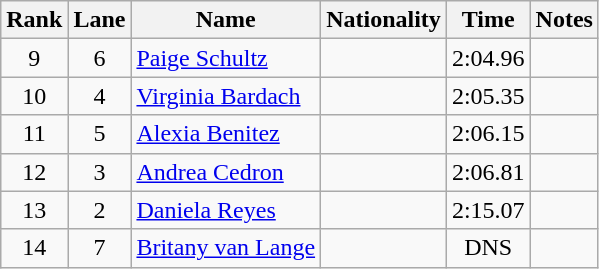<table class="wikitable sortable" style="text-align:center">
<tr>
<th>Rank</th>
<th>Lane</th>
<th>Name</th>
<th>Nationality</th>
<th>Time</th>
<th>Notes</th>
</tr>
<tr>
<td>9</td>
<td>6</td>
<td align=left><a href='#'>Paige Schultz</a></td>
<td align=left></td>
<td>2:04.96</td>
<td></td>
</tr>
<tr>
<td>10</td>
<td>4</td>
<td align=left><a href='#'>Virginia Bardach</a></td>
<td align=left></td>
<td>2:05.35</td>
<td></td>
</tr>
<tr>
<td>11</td>
<td>5</td>
<td align=left><a href='#'>Alexia Benitez</a></td>
<td align=left></td>
<td>2:06.15</td>
<td></td>
</tr>
<tr>
<td>12</td>
<td>3</td>
<td align=left><a href='#'>Andrea Cedron</a></td>
<td align=left></td>
<td>2:06.81</td>
<td></td>
</tr>
<tr>
<td>13</td>
<td>2</td>
<td align=left><a href='#'>Daniela Reyes</a></td>
<td align=left></td>
<td>2:15.07</td>
<td></td>
</tr>
<tr>
<td>14</td>
<td>7</td>
<td align=left><a href='#'>Britany van Lange</a></td>
<td align=left></td>
<td>DNS</td>
<td></td>
</tr>
</table>
